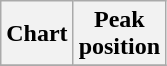<table class="wikitable plainrowheaders" style="text-align:center">
<tr>
<th scope="col">Chart</th>
<th scope="col">Peak<br>position</th>
</tr>
<tr>
</tr>
</table>
